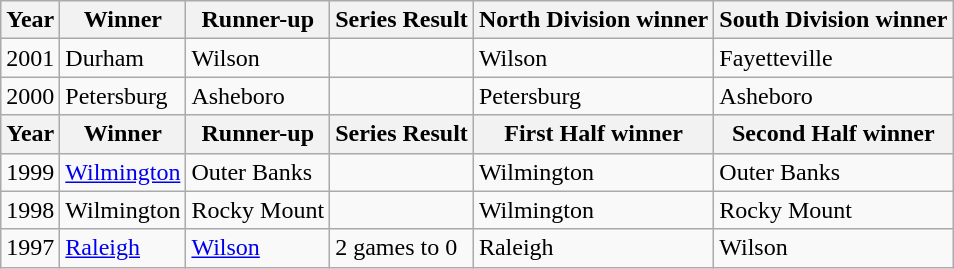<table class="wikitable">
<tr>
<th>Year</th>
<th>Winner</th>
<th>Runner-up</th>
<th>Series Result</th>
<th>North Division winner</th>
<th>South Division winner</th>
</tr>
<tr>
<td>2001</td>
<td>Durham</td>
<td>Wilson</td>
<td></td>
<td>Wilson</td>
<td>Fayetteville</td>
</tr>
<tr>
<td>2000</td>
<td>Petersburg</td>
<td>Asheboro</td>
<td></td>
<td>Petersburg</td>
<td>Asheboro</td>
</tr>
<tr>
<th>Year</th>
<th>Winner</th>
<th>Runner-up</th>
<th>Series Result</th>
<th>First Half winner</th>
<th>Second Half winner</th>
</tr>
<tr>
<td>1999</td>
<td><a href='#'>Wilmington</a></td>
<td>Outer Banks</td>
<td></td>
<td>Wilmington</td>
<td>Outer Banks</td>
</tr>
<tr>
<td>1998</td>
<td>Wilmington</td>
<td>Rocky Mount</td>
<td></td>
<td>Wilmington</td>
<td>Rocky Mount</td>
</tr>
<tr>
<td>1997</td>
<td><a href='#'>Raleigh</a></td>
<td><a href='#'>Wilson</a></td>
<td>2 games to 0</td>
<td>Raleigh</td>
<td>Wilson</td>
</tr>
</table>
